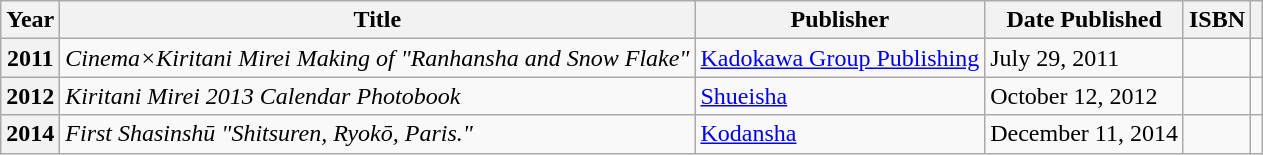<table class="wikitable sortable plainrowheaders">
<tr>
<th scope="col">Year</th>
<th scope="col">Title</th>
<th scope="col">Publisher</th>
<th scope="col">Date Published</th>
<th scope="col">ISBN</th>
<th scope="col" class="unsortable"></th>
</tr>
<tr>
<th scope="row">2011</th>
<td><em>Cinema×Kiritani Mirei Making of "Ranhansha and Snow Flake"</em></td>
<td><a href='#'>Kadokawa Group Publishing</a></td>
<td>July 29, 2011</td>
<td></td>
<td style="text-align:center"></td>
</tr>
<tr>
<th scope="row">2012</th>
<td><em>Kiritani Mirei 2013 Calendar Photobook</em></td>
<td><a href='#'>Shueisha</a></td>
<td>October 12, 2012</td>
<td></td>
<td style="text-align:center"></td>
</tr>
<tr>
<th scope="row">2014</th>
<td><em>First Shasinshū "Shitsuren, Ryokō, Paris."</em></td>
<td><a href='#'>Kodansha</a></td>
<td>December 11, 2014</td>
<td></td>
<td style="text-align:center"></td>
</tr>
</table>
